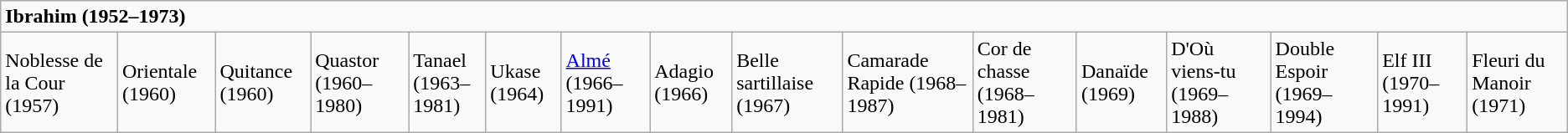<table class="wikitable">
<tr>
<td colspan="16"><strong>Ibrahim (1952–1973)</strong></td>
</tr>
<tr>
<td>Noblesse de la Cour (1957)</td>
<td>Orientale (1960)</td>
<td>Quitance (1960)</td>
<td>Quastor (1960–1980)</td>
<td>Tanael<br>(1963–1981)</td>
<td>Ukase (1964)</td>
<td><a href='#'>Almé</a> (1966–1991)</td>
<td>Adagio (1966)</td>
<td>Belle sartillaise (1967)</td>
<td>Camarade Rapide (1968–1987)</td>
<td>Cor de chasse (1968–1981)</td>
<td>Danaïde (1969)</td>
<td>D'Où viens-tu (1969–1988)</td>
<td>Double Espoir (1969–1994)</td>
<td>Elf III (1970–1991)</td>
<td>Fleuri du Manoir (1971)</td>
</tr>
</table>
